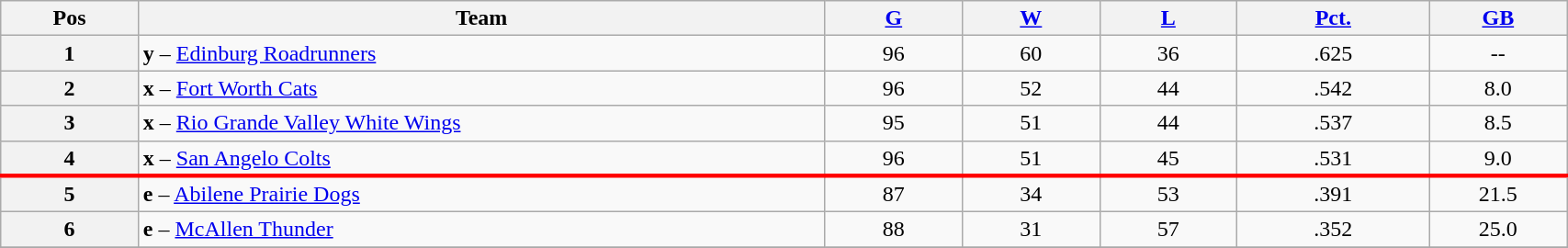<table class="wikitable plainrowheaders" width="90%" style="text-align:center;">
<tr>
<th scope="col" width="5%">Pos</th>
<th scope="col" width="25%">Team</th>
<th scope="col" width="5%"><a href='#'>G</a></th>
<th scope="col" width="5%"><a href='#'>W</a></th>
<th scope="col" width="5%"><a href='#'>L</a></th>
<th scope="col" width="7%"><a href='#'>Pct.</a></th>
<th scope="col" width="5%"><a href='#'>GB</a></th>
</tr>
<tr>
<th>1</th>
<td style="text-align:left;"><strong>y</strong> – <a href='#'>Edinburg Roadrunners</a></td>
<td>96</td>
<td>60</td>
<td>36</td>
<td>.625</td>
<td>--</td>
</tr>
<tr>
<th>2</th>
<td style="text-align:left;"><strong>x</strong> – <a href='#'>Fort Worth Cats</a></td>
<td>96</td>
<td>52</td>
<td>44</td>
<td>.542</td>
<td>8.0</td>
</tr>
<tr>
<th>3</th>
<td style="text-align:left;"><strong>x</strong> – <a href='#'>Rio Grande Valley White Wings</a></td>
<td>95</td>
<td>51</td>
<td>44</td>
<td>.537</td>
<td>8.5</td>
</tr>
<tr>
<th>4</th>
<td style="text-align:left;"><strong>x</strong> – <a href='#'>San Angelo Colts</a></td>
<td>96</td>
<td>51</td>
<td>45</td>
<td>.531</td>
<td>9.0</td>
</tr>
<tr>
</tr>
<tr |- style="border-top:3px solid red;">
<th>5</th>
<td style="text-align:left;"><strong>e</strong> – <a href='#'>Abilene Prairie Dogs</a></td>
<td>87</td>
<td>34</td>
<td>53</td>
<td>.391</td>
<td>21.5</td>
</tr>
<tr>
<th>6</th>
<td style="text-align:left;"><strong>e</strong> – <a href='#'>McAllen Thunder</a></td>
<td>88</td>
<td>31</td>
<td>57</td>
<td>.352</td>
<td>25.0</td>
</tr>
<tr>
</tr>
</table>
